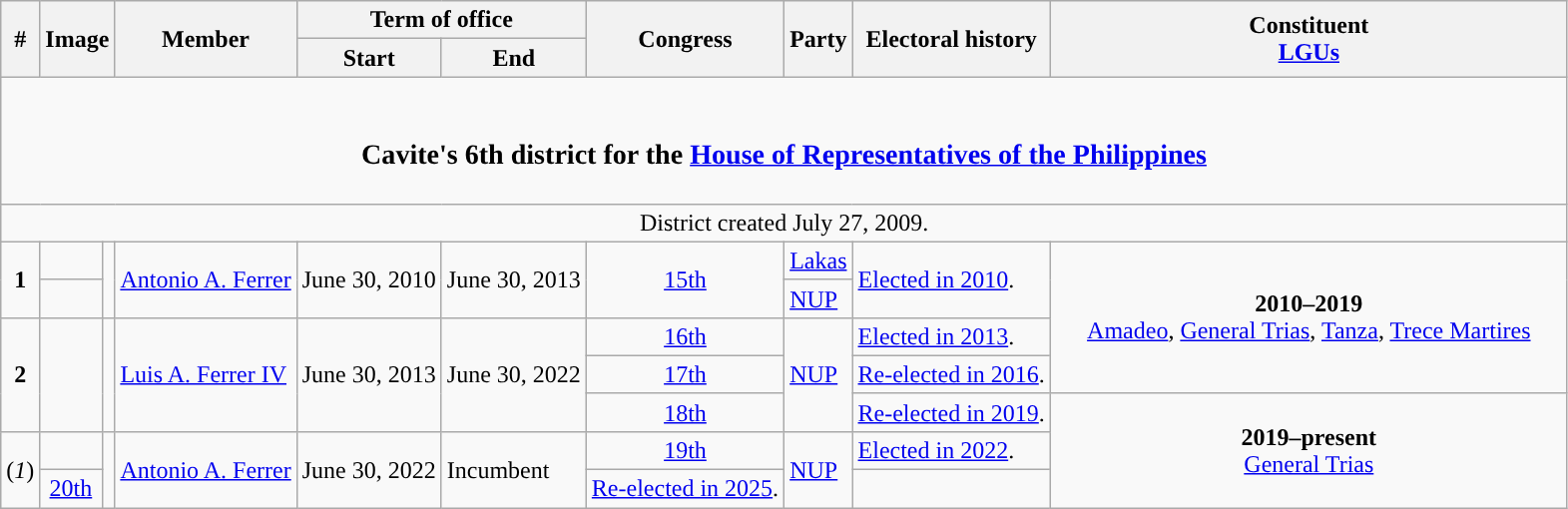<table class="wikitable">
<tr>
<th rowspan="2">#</th>
<th rowspan="2" colspan="2">Image</th>
<th rowspan="2">Member</th>
<th colspan=2>Term of office</th>
<th rowspan="2">Congress</th>
<th rowspan="2">Party</th>
<th rowspan="2">Electoral history</th>
<th rowspan="2" width="33%">Constituent<br><a href='#'>LGUs</a></th>
</tr>
<tr>
<th>Start</th>
<th>End</th>
</tr>
<tr>
<td colspan="10" style="text-align:center;"><br><h3>Cavite's 6th district for the <a href='#'>House of Representatives of the Philippines</a></h3></td>
</tr>
<tr>
<td colspan="10" style="text-align:center;">District created July 27, 2009.</td>
</tr>
<tr>
<td style="text-align:center;" rowspan=2><strong>1</strong></td>
<td style="color:inherit;background:"></td>
<td rowspan=2></td>
<td rowspan=2><a href='#'>Antonio A. Ferrer</a></td>
<td rowspan=2>June 30, 2010</td>
<td rowspan=2>June 30, 2013</td>
<td style="text-align:center;" rowspan=2><a href='#'>15th</a></td>
<td><a href='#'>Lakas</a></td>
<td rowspan=2><a href='#'>Elected in 2010</a>.</td>
<td rowspan="4" style="text-align:center;"><strong>2010–2019</strong><br><a href='#'>Amadeo</a>, <a href='#'>General Trias</a>, <a href='#'>Tanza</a>, <a href='#'>Trece Martires</a></td>
</tr>
<tr>
<td style="color:inherit;background:"></td>
<td><a href='#'>NUP</a></td>
</tr>
<tr>
<td style="text-align:center;" rowspan="3"><strong>2</strong></td>
<td rowspan="3" style="color:inherit;background:"></td>
<td rowspan="3"></td>
<td rowspan="3"><a href='#'>Luis A. Ferrer IV</a></td>
<td rowspan="3">June 30, 2013</td>
<td rowspan="3">June 30, 2022</td>
<td style="text-align:center;"><a href='#'>16th</a></td>
<td rowspan="3"><a href='#'>NUP</a></td>
<td><a href='#'>Elected in 2013</a>.</td>
</tr>
<tr>
<td style="text-align:center;"><a href='#'>17th</a></td>
<td><a href='#'>Re-elected in 2016</a>.</td>
</tr>
<tr>
<td style="text-align:center;"><a href='#'>18th</a></td>
<td><a href='#'>Re-elected in 2019</a>.</td>
<td rowspan="3" style="text-align:center;"><strong>2019–present</strong><br><a href='#'>General Trias</a></td>
</tr>
<tr>
<td style="text-align:center;" rowspan="2">(<em>1</em>)</td>
<td style="color:inherit;background:"></td>
<td rowspan="2"></td>
<td rowspan="2"><a href='#'>Antonio A. Ferrer</a></td>
<td rowspan="2">June 30, 2022</td>
<td rowspan="2">Incumbent</td>
<td style="text-align:center;"><a href='#'>19th</a></td>
<td rowspan="2"><a href='#'>NUP</a></td>
<td><a href='#'>Elected in 2022</a>.</td>
</tr>
<tr>
<td style="text-align:center;"><a href='#'>20th</a></td>
<td><a href='#'>Re-elected in 2025</a>.</td>
</tr>
</table>
